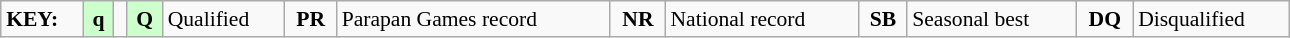<table class="wikitable" style="margin:0.5em auto; font-size:90%;position:relative;" width=68%>
<tr>
<td><strong>KEY:</strong></td>
<td bgcolor=ccffcc align=center><strong>q</strong></td>
<td></td>
<td bgcolor=ccffcc align=center><strong>Q</strong></td>
<td>Qualified</td>
<td align=center><strong>PR</strong></td>
<td>Parapan Games record</td>
<td align=center><strong>NR</strong></td>
<td>National record</td>
<td align=center><strong>SB</strong></td>
<td>Seasonal best</td>
<td align=center><strong>DQ</strong></td>
<td>Disqualified</td>
</tr>
</table>
